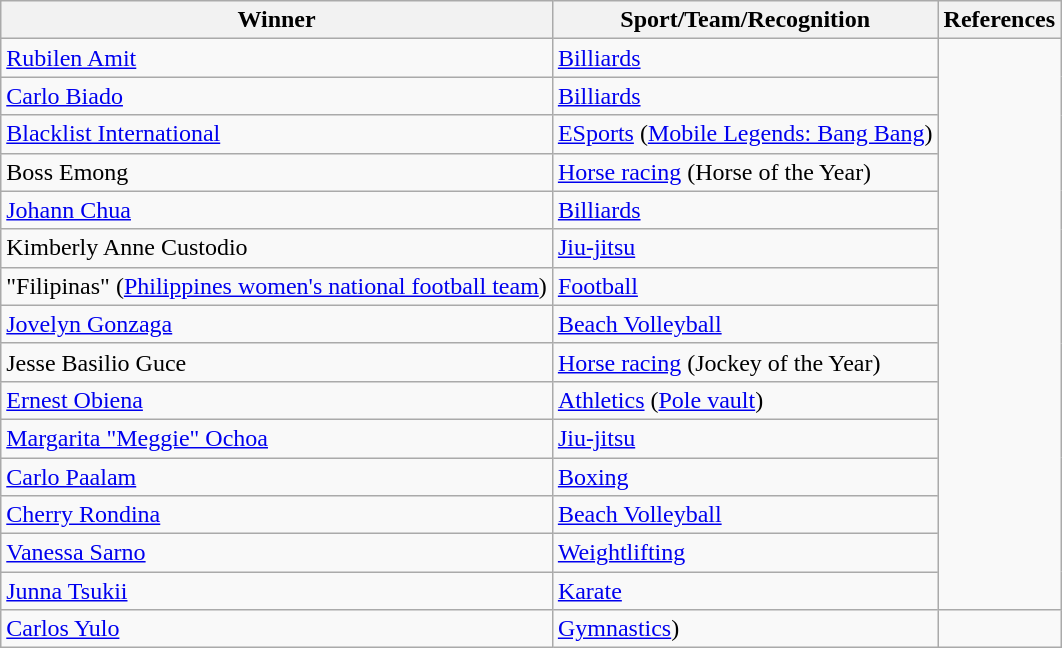<table class="wikitable">
<tr>
<th>Winner</th>
<th>Sport/Team/Recognition</th>
<th>References</th>
</tr>
<tr>
<td><a href='#'>Rubilen Amit</a></td>
<td><a href='#'>Billiards</a> <br> </td>
<td rowspan=15></td>
</tr>
<tr>
<td><a href='#'>Carlo Biado</a></td>
<td><a href='#'>Billiards</a> <br> </td>
</tr>
<tr>
<td><a href='#'>Blacklist International</a></td>
<td><a href='#'>ESports</a> (<a href='#'>Mobile Legends: Bang Bang</a>) <br> </td>
</tr>
<tr>
<td>Boss Emong <br> </td>
<td><a href='#'>Horse racing</a> (Horse of the Year) <br> </td>
</tr>
<tr>
<td><a href='#'>Johann Chua</a></td>
<td><a href='#'>Billiards</a> <br> </td>
</tr>
<tr>
<td>Kimberly Anne Custodio</td>
<td><a href='#'>Jiu-jitsu</a> <br> </td>
</tr>
<tr>
<td>"Filipinas" (<a href='#'>Philippines women's national football team</a>)</td>
<td><a href='#'>Football</a> <br> </td>
</tr>
<tr>
<td><a href='#'>Jovelyn Gonzaga</a></td>
<td><a href='#'>Beach Volleyball</a>  <br> </td>
</tr>
<tr>
<td>Jesse Basilio Guce</td>
<td><a href='#'>Horse racing</a> (Jockey of the Year) <br> </td>
</tr>
<tr>
<td><a href='#'>Ernest Obiena</a></td>
<td><a href='#'>Athletics</a> (<a href='#'>Pole vault</a>)  <br> </td>
</tr>
<tr>
<td><a href='#'>Margarita "Meggie" Ochoa</a></td>
<td><a href='#'>Jiu-jitsu</a> <br> </td>
</tr>
<tr>
<td><a href='#'>Carlo Paalam</a></td>
<td><a href='#'>Boxing</a> <br> </td>
</tr>
<tr>
<td><a href='#'>Cherry Rondina</a></td>
<td><a href='#'>Beach Volleyball</a>  <br> </td>
</tr>
<tr>
<td><a href='#'>Vanessa Sarno</a></td>
<td><a href='#'>Weightlifting</a> <br> </td>
</tr>
<tr>
<td><a href='#'>Junna Tsukii</a></td>
<td><a href='#'>Karate</a> <br> </td>
</tr>
<tr>
<td><a href='#'>Carlos Yulo</a></td>
<td><a href='#'>Gymnastics</a>)  <br> </td>
</tr>
</table>
